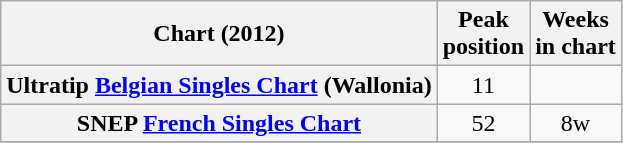<table class="wikitable sortable plainrowheaders" border="1">
<tr>
<th scope="col">Chart (2012)</th>
<th scope="col">Peak<br>position</th>
<th scope="col">Weeks<br>in chart</th>
</tr>
<tr>
<th scope="row">Ultratip <a href='#'>Belgian Singles Chart</a> (Wallonia)</th>
<td align="center">11</td>
<td align="center"></td>
</tr>
<tr>
<th scope="row">SNEP <a href='#'>French Singles Chart</a></th>
<td align="center">52</td>
<td align="center">8w</td>
</tr>
<tr>
</tr>
</table>
